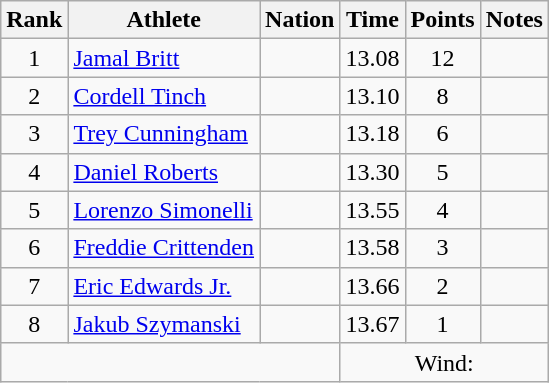<table class="wikitable mw-datatable sortable" style="text-align:center;">
<tr>
<th scope="col" style="width: 10px;">Rank</th>
<th scope="col">Athlete</th>
<th scope="col">Nation</th>
<th scope="col">Time</th>
<th scope="col">Points</th>
<th scope="col">Notes</th>
</tr>
<tr>
<td>1</td>
<td align="left"><a href='#'>Jamal Britt</a> </td>
<td align="left"></td>
<td>13.08</td>
<td>12</td>
<td></td>
</tr>
<tr>
<td>2</td>
<td align="left"><a href='#'>Cordell Tinch</a> </td>
<td align="left"></td>
<td>13.10</td>
<td>8</td>
<td></td>
</tr>
<tr>
<td>3</td>
<td align="left"><a href='#'>Trey Cunningham</a> </td>
<td align="left"></td>
<td>13.18</td>
<td>6</td>
<td></td>
</tr>
<tr>
<td>4</td>
<td align="left"><a href='#'>Daniel Roberts</a> </td>
<td align="left"></td>
<td>13.30</td>
<td>5</td>
<td></td>
</tr>
<tr>
<td>5</td>
<td align="left"><a href='#'>Lorenzo Simonelli</a> </td>
<td align="left"></td>
<td>13.55</td>
<td>4</td>
<td></td>
</tr>
<tr>
<td>6</td>
<td align="left"><a href='#'>Freddie Crittenden</a> </td>
<td align="left"></td>
<td>13.58</td>
<td>3</td>
<td></td>
</tr>
<tr>
<td>7</td>
<td align="left"><a href='#'>Eric Edwards Jr.</a> </td>
<td align="left"></td>
<td>13.66</td>
<td>2</td>
<td></td>
</tr>
<tr>
<td>8</td>
<td align="left"><a href='#'>Jakub Szymanski</a> </td>
<td align="left"></td>
<td>13.67</td>
<td>1</td>
<td></td>
</tr>
<tr class="sortbottom">
<td colspan="3"></td>
<td colspan="3">Wind: </td>
</tr>
</table>
